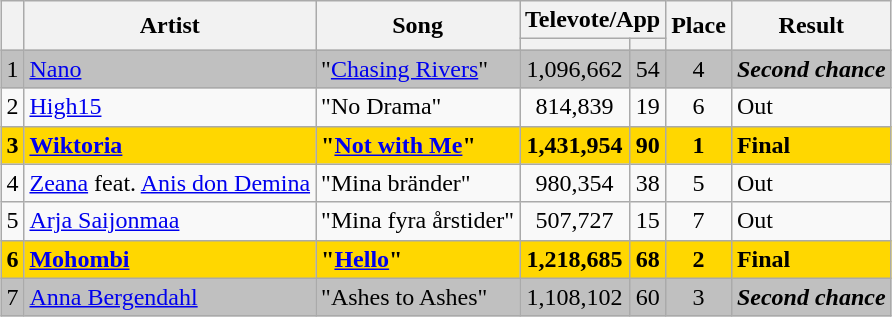<table class="sortable wikitable" style="margin: 1em auto 1em auto; text-align:center;">
<tr>
<th rowspan="2"></th>
<th rowspan="2">Artist</th>
<th rowspan="2">Song</th>
<th colspan="2">Televote/App</th>
<th rowspan="2">Place</th>
<th rowspan="2">Result</th>
</tr>
<tr>
<th></th>
<th></th>
</tr>
<tr style="background:silver;">
<td>1</td>
<td align="left"><a href='#'>Nano</a></td>
<td align="left">"<a href='#'>Chasing Rivers</a>"</td>
<td>1,096,662</td>
<td>54</td>
<td>4</td>
<td align="left"><strong><em>Second chance</em></strong></td>
</tr>
<tr>
<td>2</td>
<td align="left"><a href='#'>High15</a></td>
<td align="left">"No Drama"</td>
<td>814,839</td>
<td>19</td>
<td>6</td>
<td align="left">Out</td>
</tr>
<tr style="font-weight:bold;background:gold;">
<td>3</td>
<td align="left"><a href='#'>Wiktoria</a></td>
<td align="left">"<a href='#'>Not with Me</a>"</td>
<td>1,431,954</td>
<td>90</td>
<td>1</td>
<td align="left">Final</td>
</tr>
<tr>
<td>4</td>
<td align="left"><a href='#'>Zeana</a> feat. <a href='#'>Anis don Demina</a></td>
<td align="left">"Mina bränder"</td>
<td>980,354</td>
<td>38</td>
<td>5</td>
<td align="left">Out</td>
</tr>
<tr>
<td>5</td>
<td align="left"><a href='#'>Arja Saijonmaa</a></td>
<td align="left">"Mina fyra årstider"</td>
<td>507,727</td>
<td>15</td>
<td>7</td>
<td align="left">Out</td>
</tr>
<tr style="font-weight:bold;background:gold;">
<td>6</td>
<td align="left"><a href='#'>Mohombi</a></td>
<td align="left">"<a href='#'>Hello</a>"</td>
<td>1,218,685</td>
<td>68</td>
<td>2</td>
<td align="left">Final</td>
</tr>
<tr style="background:silver;">
<td>7</td>
<td align="left"><a href='#'>Anna Bergendahl</a></td>
<td align="left">"Ashes to Ashes"</td>
<td>1,108,102</td>
<td>60</td>
<td>3</td>
<td align="left"><strong><em>Second chance</em></strong></td>
</tr>
</table>
